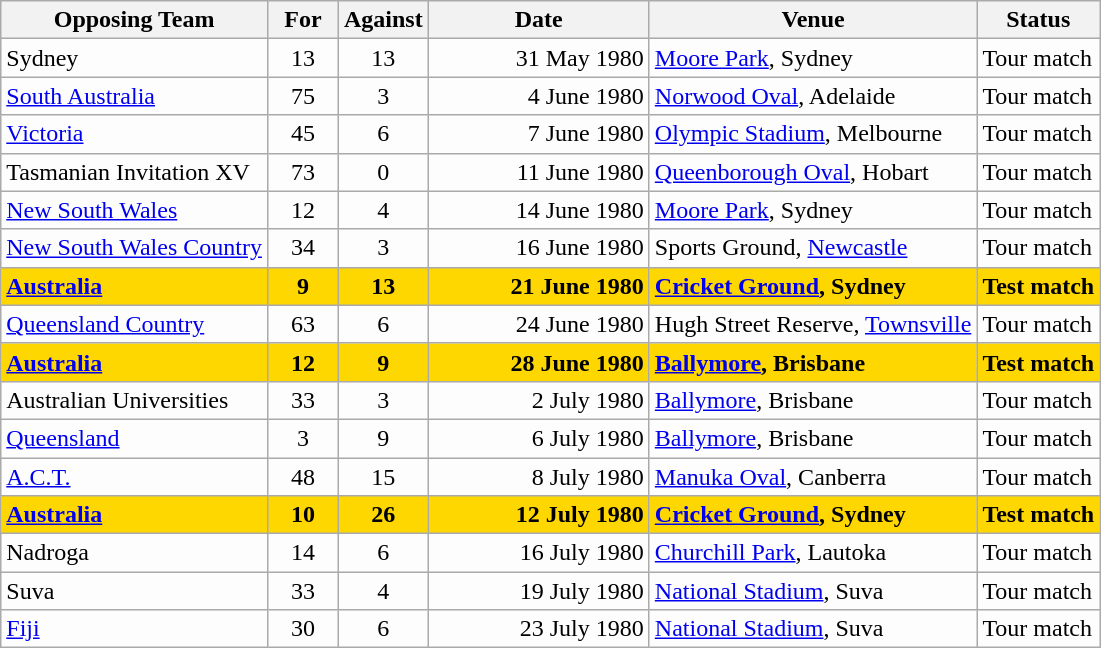<table class=wikitable>
<tr>
<th>Opposing Team</th>
<th>For</th>
<th>Against</th>
<th>Date</th>
<th>Venue</th>
<th>Status</th>
</tr>
<tr bgcolor=#fdfdfd>
<td>Sydney</td>
<td align=center width=40>13</td>
<td align=center width=40>13</td>
<td width=140 align=right>31 May 1980</td>
<td><a href='#'>Moore Park</a>, Sydney</td>
<td>Tour match</td>
</tr>
<tr bgcolor=#fdfdfd>
<td><a href='#'>South Australia</a></td>
<td align=center width=40>75</td>
<td align=center width=40>3</td>
<td width=140 align=right>4 June 1980</td>
<td><a href='#'>Norwood Oval</a>, Adelaide</td>
<td>Tour match</td>
</tr>
<tr bgcolor=#fdfdfd>
<td><a href='#'>Victoria</a></td>
<td align=center width=40>45</td>
<td align=center width=40>6</td>
<td width=140 align=right>7 June 1980</td>
<td><a href='#'>Olympic Stadium</a>, Melbourne</td>
<td>Tour match</td>
</tr>
<tr bgcolor=#fdfdfd>
<td>Tasmanian Invitation XV</td>
<td align=center width=40>73</td>
<td align=center width=40>0</td>
<td width=140 align=right>11 June 1980</td>
<td><a href='#'>Queenborough Oval</a>, Hobart</td>
<td>Tour match</td>
</tr>
<tr bgcolor=#fdfdfd>
<td><a href='#'>New South Wales</a></td>
<td align=center width=40>12</td>
<td align=center width=40>4</td>
<td width=140 align=right>14 June 1980</td>
<td><a href='#'>Moore Park</a>, Sydney</td>
<td>Tour match</td>
</tr>
<tr bgcolor=#fdfdfd>
<td><a href='#'>New South Wales Country</a></td>
<td align=center width=40>34</td>
<td align=center width=40>3</td>
<td width=140 align=right>16 June 1980</td>
<td>Sports Ground, <a href='#'>Newcastle</a></td>
<td>Tour match</td>
</tr>
<tr bgcolor=gold>
<td><strong><a href='#'>Australia</a></strong></td>
<td align=center width=40><strong>9</strong></td>
<td align=center width=40><strong>13</strong></td>
<td width=140 align=right><strong>21 June 1980</strong></td>
<td><strong><a href='#'>Cricket Ground</a>, Sydney</strong></td>
<td><strong>Test match</strong></td>
</tr>
<tr bgcolor=#fdfdfd>
<td><a href='#'>Queensland Country</a></td>
<td align=center width=40>63</td>
<td align=center width=40>6</td>
<td width=140 align=right>24 June 1980</td>
<td>Hugh Street Reserve, <a href='#'>Townsville</a></td>
<td>Tour match</td>
</tr>
<tr bgcolor=gold>
<td><strong><a href='#'>Australia</a></strong></td>
<td align=center width=40><strong>12</strong></td>
<td align=center width=40><strong>9</strong></td>
<td width=140 align=right><strong>28 June 1980</strong></td>
<td><strong><a href='#'>Ballymore</a>, Brisbane</strong></td>
<td><strong>Test match</strong></td>
</tr>
<tr bgcolor=#fdfdfd>
<td>Australian Universities</td>
<td align=center width=40>33</td>
<td align=center width=40>3</td>
<td width=140 align=right>2 July 1980</td>
<td><a href='#'>Ballymore</a>, Brisbane</td>
<td>Tour match</td>
</tr>
<tr bgcolor=#fdfdfd>
<td><a href='#'>Queensland</a></td>
<td align=center width=40>3</td>
<td align=center width=40>9</td>
<td width=140 align=right>6 July 1980</td>
<td><a href='#'>Ballymore</a>, Brisbane</td>
<td>Tour match</td>
</tr>
<tr bgcolor=#fdfdfd>
<td><a href='#'>A.C.T.</a></td>
<td align=center width=40>48</td>
<td align=center width=40>15</td>
<td width=140 align=right>8 July 1980</td>
<td><a href='#'>Manuka Oval</a>, Canberra</td>
<td>Tour match</td>
</tr>
<tr bgcolor=gold>
<td><strong><a href='#'>Australia</a></strong></td>
<td align=center width=40><strong>10</strong></td>
<td align=center width=40><strong>26</strong></td>
<td width=140 align=right><strong>12 July 1980</strong></td>
<td><strong><a href='#'>Cricket Ground</a>, Sydney</strong></td>
<td><strong>Test match</strong></td>
</tr>
<tr bgcolor=#fdfdfd>
<td>Nadroga</td>
<td align=center width=40>14</td>
<td align=center width=40>6</td>
<td width=140 align=right>16 July 1980</td>
<td><a href='#'>Churchill Park</a>, Lautoka</td>
<td>Tour match</td>
</tr>
<tr bgcolor=#fdfdfd>
<td>Suva</td>
<td align=center width=40>33</td>
<td align=center width=40>4</td>
<td width=140 align=right>19 July 1980</td>
<td><a href='#'>National Stadium</a>, Suva</td>
<td>Tour match</td>
</tr>
<tr bgcolor=#fdfdfd>
<td><a href='#'>Fiji</a></td>
<td align=center width=40>30</td>
<td align=center width=40>6</td>
<td width=140 align=right>23 July 1980</td>
<td><a href='#'>National Stadium</a>, Suva</td>
<td>Tour match</td>
</tr>
</table>
